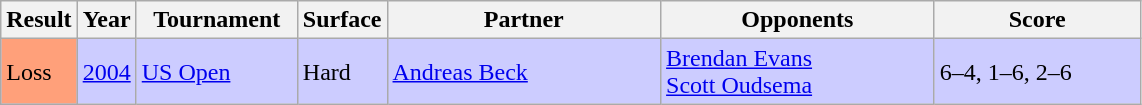<table class="sortable wikitable">
<tr>
<th style="width:40px;">Result</th>
<th style="width:30px;">Year</th>
<th style="width:100px;">Tournament</th>
<th style="width:50px;">Surface</th>
<th style="width:175px;">Partner</th>
<th style="width:175px;">Opponents</th>
<th style="width:130px;" class="unsortable">Score</th>
</tr>
<tr style="background:#ccccff;">
<td style="background:#ffa07a;">Loss</td>
<td><a href='#'>2004</a></td>
<td><a href='#'>US Open</a></td>
<td>Hard</td>
<td> <a href='#'>Andreas Beck</a></td>
<td> <a href='#'>Brendan Evans</a> <br>  <a href='#'>Scott Oudsema</a></td>
<td>6–4, 1–6, 2–6</td>
</tr>
</table>
